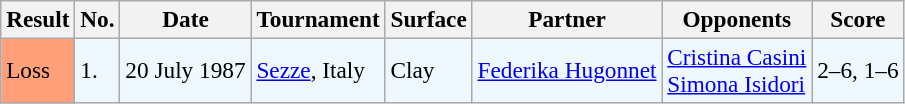<table class="sortable wikitable" style="font-size:97%">
<tr>
<th>Result</th>
<th>No.</th>
<th>Date</th>
<th>Tournament</th>
<th>Surface</th>
<th>Partner</th>
<th>Opponents</th>
<th>Score</th>
</tr>
<tr bgcolor="#f0f8ff">
<td style="background:#ffa07a;">Loss</td>
<td>1.</td>
<td>20 July 1987</td>
<td><a href='#'>Sezze</a>, Italy</td>
<td>Clay</td>
<td> <a href='#'>Federika Hugonnet</a></td>
<td> <a href='#'>Cristina Casini</a> <br>  <a href='#'>Simona Isidori</a></td>
<td>2–6, 1–6</td>
</tr>
</table>
